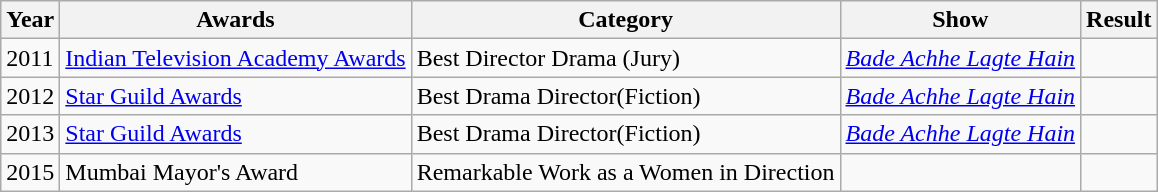<table class="wikitable">
<tr>
<th>Year</th>
<th>Awards</th>
<th>Category</th>
<th>Show</th>
<th>Result</th>
</tr>
<tr>
<td>2011</td>
<td><a href='#'>Indian Television Academy Awards</a></td>
<td>Best Director Drama (Jury)</td>
<td><em><a href='#'>Bade Achhe Lagte Hain</a></em></td>
<td></td>
</tr>
<tr>
<td>2012</td>
<td><a href='#'>Star Guild Awards</a></td>
<td>Best Drama Director(Fiction)</td>
<td><em><a href='#'>Bade Achhe Lagte Hain</a></em></td>
<td></td>
</tr>
<tr>
<td>2013</td>
<td><a href='#'>Star Guild Awards</a></td>
<td>Best Drama Director(Fiction)</td>
<td><em><a href='#'>Bade Achhe Lagte Hain</a></em></td>
<td></td>
</tr>
<tr>
<td>2015</td>
<td>Mumbai Mayor's Award</td>
<td>Remarkable Work as a Women in Direction</td>
<td></td>
<td></td>
</tr>
</table>
